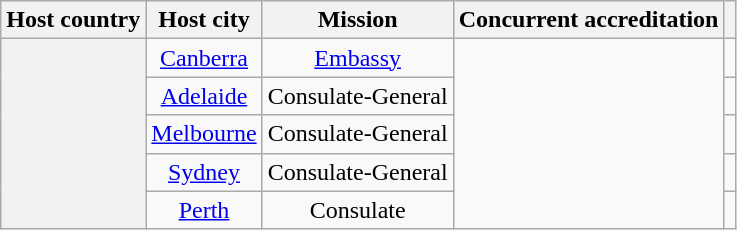<table class="wikitable plainrowheaders" style="text-align:center;">
<tr>
<th scope="col">Host country</th>
<th scope="col">Host city</th>
<th scope="col">Mission</th>
<th scope="col">Concurrent accreditation</th>
<th scope="col"></th>
</tr>
<tr>
<th scope="row" rowspan="5"></th>
<td><a href='#'>Canberra</a></td>
<td><a href='#'>Embassy</a></td>
<td rowspan="5"></td>
<td></td>
</tr>
<tr>
<td><a href='#'>Adelaide</a></td>
<td>Consulate-General</td>
<td></td>
</tr>
<tr>
<td><a href='#'>Melbourne</a></td>
<td>Consulate-General</td>
<td></td>
</tr>
<tr>
<td><a href='#'>Sydney</a></td>
<td>Consulate-General</td>
<td></td>
</tr>
<tr>
<td><a href='#'>Perth</a></td>
<td>Consulate</td>
<td></td>
</tr>
</table>
